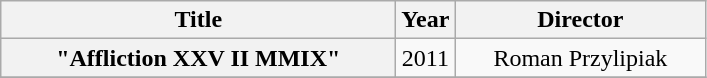<table class="wikitable plainrowheaders" style="text-align:center;" border="1">
<tr>
<th scope="col" style="width:16em;">Title</th>
<th scope="col">Year</th>
<th scope="col" style="width:10em;">Director</th>
</tr>
<tr>
<th scope="row">"Affliction XXV II MMIX"</th>
<td>2011</td>
<td>Roman Przylipiak</td>
</tr>
<tr>
</tr>
</table>
